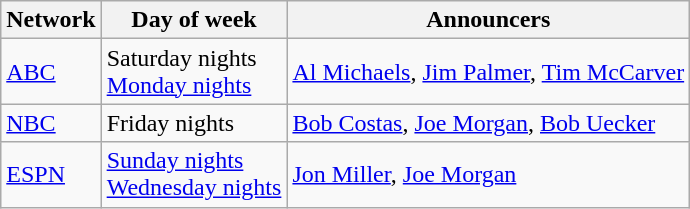<table class="wikitable">
<tr>
<th>Network</th>
<th>Day of week</th>
<th>Announcers</th>
</tr>
<tr>
<td><a href='#'>ABC</a></td>
<td>Saturday nights<br><a href='#'>Monday nights</a></td>
<td><a href='#'>Al Michaels</a>, <a href='#'>Jim Palmer</a>, <a href='#'>Tim McCarver</a> </td>
</tr>
<tr>
<td><a href='#'>NBC</a></td>
<td>Friday nights</td>
<td><a href='#'>Bob Costas</a>, <a href='#'>Joe Morgan</a>, <a href='#'>Bob Uecker</a></td>
</tr>
<tr>
<td><a href='#'>ESPN</a></td>
<td><a href='#'>Sunday nights</a><br><a href='#'>Wednesday nights</a></td>
<td><a href='#'>Jon Miller</a>, <a href='#'>Joe Morgan</a> </td>
</tr>
</table>
